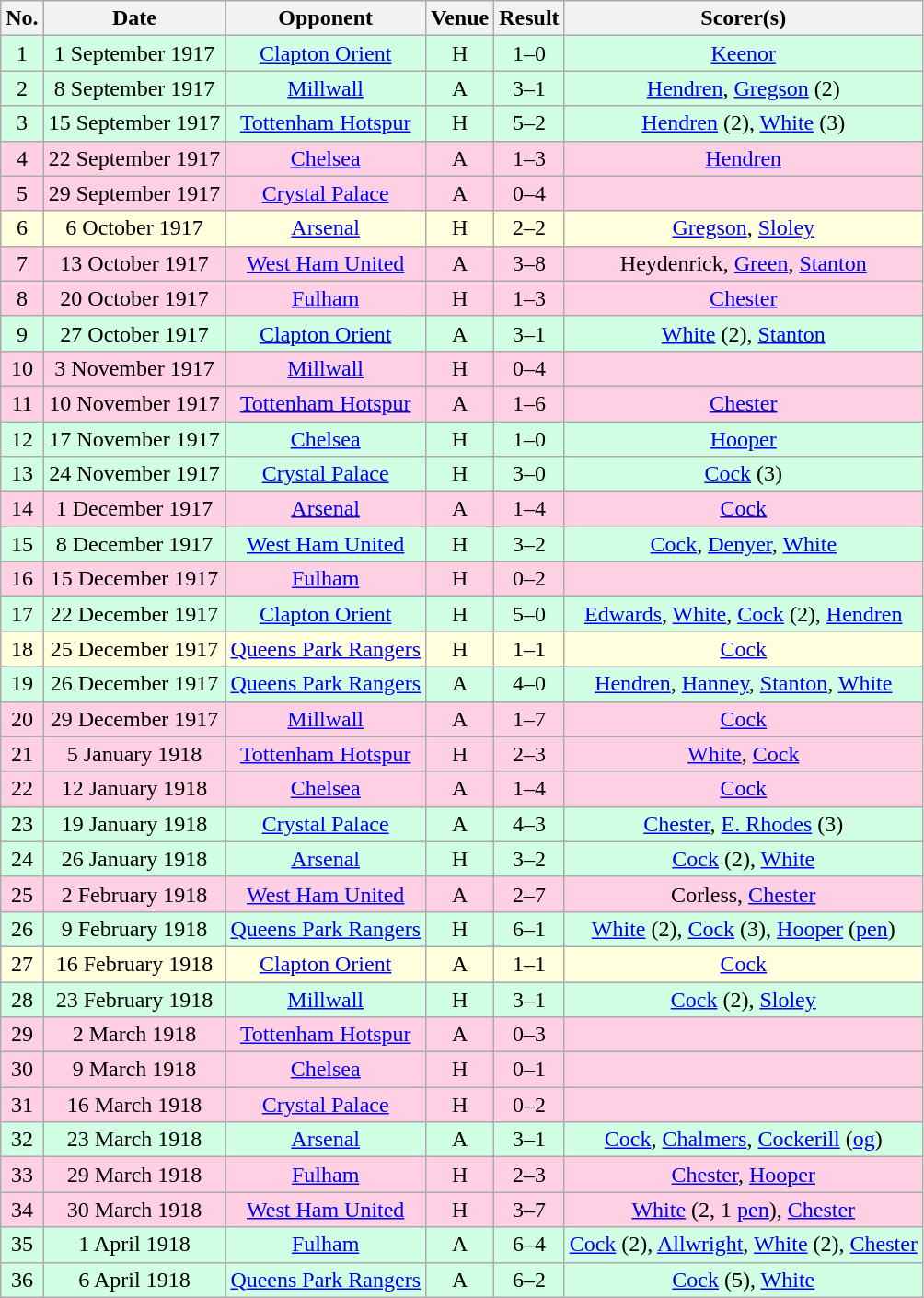<table class="wikitable sortable" style="text-align:center;">
<tr>
<th>No.</th>
<th>Date</th>
<th>Opponent</th>
<th>Venue</th>
<th>Result</th>
<th>Scorer(s)</th>
</tr>
<tr style="background:#d0ffe3;">
<td>1</td>
<td>1 September 1917</td>
<td><a href='#'>Clapton Orient</a></td>
<td>H</td>
<td>1–0</td>
<td><a href='#'>Keenor</a></td>
</tr>
<tr style="background:#d0ffe3;">
<td>2</td>
<td>8 September 1917</td>
<td><a href='#'>Millwall</a></td>
<td>A</td>
<td>3–1</td>
<td><a href='#'>Hendren</a>, <a href='#'>Gregson</a> (2)</td>
</tr>
<tr style="background:#d0ffe3;">
<td>3</td>
<td>15 September 1917</td>
<td><a href='#'>Tottenham Hotspur</a></td>
<td>H</td>
<td>5–2</td>
<td><a href='#'>Hendren</a> (2), <a href='#'>White</a> (3)</td>
</tr>
<tr style="background:#ffd0e3;">
<td>4</td>
<td>22 September 1917</td>
<td><a href='#'>Chelsea</a></td>
<td>A</td>
<td>1–3</td>
<td><a href='#'>Hendren</a></td>
</tr>
<tr style="background:#ffd0e3;">
<td>5</td>
<td>29 September 1917</td>
<td><a href='#'>Crystal Palace</a></td>
<td>A</td>
<td>0–4</td>
<td></td>
</tr>
<tr style="background:#ffd;">
<td>6</td>
<td>6 October 1917</td>
<td><a href='#'>Arsenal</a></td>
<td>H</td>
<td>2–2</td>
<td><a href='#'>Gregson</a>, <a href='#'>Sloley</a></td>
</tr>
<tr style="background:#ffd0e3;">
<td>7</td>
<td>13 October 1917</td>
<td><a href='#'>West Ham United</a></td>
<td>A</td>
<td>3–8</td>
<td>Heydenrick, <a href='#'>Green</a>, <a href='#'>Stanton</a></td>
</tr>
<tr style="background:#ffd0e3;">
<td>8</td>
<td>20 October 1917</td>
<td><a href='#'>Fulham</a></td>
<td>H</td>
<td>1–3</td>
<td><a href='#'>Chester</a></td>
</tr>
<tr style="background:#d0ffe3;">
<td>9</td>
<td>27 October 1917</td>
<td><a href='#'>Clapton Orient</a></td>
<td>A</td>
<td>3–1</td>
<td><a href='#'>White</a> (2), <a href='#'>Stanton</a></td>
</tr>
<tr style="background:#ffd0e3;">
<td>10</td>
<td>3 November 1917</td>
<td><a href='#'>Millwall</a></td>
<td>H</td>
<td>0–4</td>
<td></td>
</tr>
<tr style="background:#ffd0e3;">
<td>11</td>
<td>10 November 1917</td>
<td><a href='#'>Tottenham Hotspur</a></td>
<td>A</td>
<td>1–6</td>
<td><a href='#'>Chester</a></td>
</tr>
<tr style="background:#d0ffe3;">
<td>12</td>
<td>17 November 1917</td>
<td><a href='#'>Chelsea</a></td>
<td>H</td>
<td>1–0</td>
<td><a href='#'>Hooper</a></td>
</tr>
<tr style="background:#d0ffe3;">
<td>13</td>
<td>24 November 1917</td>
<td><a href='#'>Crystal Palace</a></td>
<td>H</td>
<td>3–0</td>
<td><a href='#'>Cock</a> (3)</td>
</tr>
<tr style="background:#ffd0e3;">
<td>14</td>
<td>1 December 1917</td>
<td><a href='#'>Arsenal</a></td>
<td>A</td>
<td>1–4</td>
<td><a href='#'>Cock</a></td>
</tr>
<tr style="background:#d0ffe3;">
<td>15</td>
<td>8 December 1917</td>
<td><a href='#'>West Ham United</a></td>
<td>H</td>
<td>3–2</td>
<td><a href='#'>Cock</a>, <a href='#'>Denyer</a>, <a href='#'>White</a></td>
</tr>
<tr style="background:#ffd0e3;">
<td>16</td>
<td>15 December 1917</td>
<td><a href='#'>Fulham</a></td>
<td>H</td>
<td>0–2</td>
<td></td>
</tr>
<tr style="background:#d0ffe3;">
<td>17</td>
<td>22 December 1917</td>
<td><a href='#'>Clapton Orient</a></td>
<td>H</td>
<td>5–0</td>
<td><a href='#'>Edwards</a>, <a href='#'>White</a>, <a href='#'>Cock</a> (2), <a href='#'>Hendren</a></td>
</tr>
<tr style="background:#ffd;">
<td>18</td>
<td>25 December 1917</td>
<td><a href='#'>Queens Park Rangers</a></td>
<td>H</td>
<td>1–1</td>
<td><a href='#'>Cock</a></td>
</tr>
<tr style="background:#d0ffe3;">
<td>19</td>
<td>26 December 1917</td>
<td><a href='#'>Queens Park Rangers</a></td>
<td>A</td>
<td>4–0</td>
<td><a href='#'>Hendren</a>, <a href='#'>Hanney</a>, <a href='#'>Stanton</a>, <a href='#'>White</a></td>
</tr>
<tr style="background:#ffd0e3;">
<td>20</td>
<td>29 December 1917</td>
<td><a href='#'>Millwall</a></td>
<td>A</td>
<td>1–7</td>
<td><a href='#'>Cock</a></td>
</tr>
<tr style="background:#ffd0e3;">
<td>21</td>
<td>5 January 1918</td>
<td><a href='#'>Tottenham Hotspur</a></td>
<td>H</td>
<td>2–3</td>
<td><a href='#'>White</a>, <a href='#'>Cock</a></td>
</tr>
<tr style="background:#ffd0e3;">
<td>22</td>
<td>12 January 1918</td>
<td><a href='#'>Chelsea</a></td>
<td>A</td>
<td>1–4</td>
<td><a href='#'>Cock</a></td>
</tr>
<tr style="background:#d0ffe3;">
<td>23</td>
<td>19 January 1918</td>
<td><a href='#'>Crystal Palace</a></td>
<td>A</td>
<td>4–3</td>
<td><a href='#'>Chester</a>, <a href='#'>E. Rhodes</a> (3)</td>
</tr>
<tr style="background:#d0ffe3;">
<td>24</td>
<td>26 January 1918</td>
<td><a href='#'>Arsenal</a></td>
<td>H</td>
<td>3–2</td>
<td><a href='#'>Cock</a> (2), <a href='#'>White</a></td>
</tr>
<tr style="background:#ffd0e3;">
<td>25</td>
<td>2 February 1918</td>
<td><a href='#'>West Ham United</a></td>
<td>A</td>
<td>2–7</td>
<td>Corless, <a href='#'>Chester</a></td>
</tr>
<tr style="background:#d0ffe3;">
<td>26</td>
<td>9 February 1918</td>
<td><a href='#'>Queens Park Rangers</a></td>
<td>H</td>
<td>6–1</td>
<td><a href='#'>White</a> (2), <a href='#'>Cock</a> (3), <a href='#'>Hooper</a> (<a href='#'>pen</a>)</td>
</tr>
<tr style="background:#ffd;">
<td>27</td>
<td>16 February 1918</td>
<td><a href='#'>Clapton Orient</a></td>
<td>A</td>
<td>1–1</td>
<td><a href='#'>Cock</a></td>
</tr>
<tr style="background:#d0ffe3;">
<td>28</td>
<td>23 February 1918</td>
<td><a href='#'>Millwall</a></td>
<td>H</td>
<td>3–1</td>
<td><a href='#'>Cock</a> (2), <a href='#'>Sloley</a></td>
</tr>
<tr style="background:#ffd0e3;">
<td>29</td>
<td>2 March 1918</td>
<td><a href='#'>Tottenham Hotspur</a></td>
<td>A</td>
<td>0–3</td>
<td></td>
</tr>
<tr style="background:#ffd0e3;">
<td>30</td>
<td>9 March 1918</td>
<td><a href='#'>Chelsea</a></td>
<td>H</td>
<td>0–1</td>
<td></td>
</tr>
<tr style="background:#ffd0e3;">
<td>31</td>
<td>16 March 1918</td>
<td><a href='#'>Crystal Palace</a></td>
<td>H</td>
<td>0–2</td>
<td></td>
</tr>
<tr style="background:#d0ffe3;">
<td>32</td>
<td>23 March 1918</td>
<td><a href='#'>Arsenal</a></td>
<td>A</td>
<td>3–1</td>
<td><a href='#'>Cock</a>, <a href='#'>Chalmers</a>, <a href='#'>Cockerill</a> (<a href='#'>og</a>)</td>
</tr>
<tr style="background:#ffd0e3;">
<td>33</td>
<td>29 March 1918</td>
<td><a href='#'>Fulham</a></td>
<td>H</td>
<td>2–3</td>
<td><a href='#'>Chester</a>, <a href='#'>Hooper</a></td>
</tr>
<tr style="background:#ffd0e3;">
<td>34</td>
<td>30 March 1918</td>
<td><a href='#'>West Ham United</a></td>
<td>H</td>
<td>3–7</td>
<td><a href='#'>White</a> (2, 1 <a href='#'>pen</a>), <a href='#'>Chester</a></td>
</tr>
<tr style="background:#d0ffe3;">
<td>35</td>
<td>1 April 1918</td>
<td><a href='#'>Fulham</a></td>
<td>A</td>
<td>6–4</td>
<td><a href='#'>Cock</a> (2), <a href='#'>Allwright</a>, <a href='#'>White</a> (2), <a href='#'>Chester</a></td>
</tr>
<tr style="background:#d0ffe3;">
<td>36</td>
<td>6 April 1918</td>
<td><a href='#'>Queens Park Rangers</a></td>
<td>A</td>
<td>6–2</td>
<td><a href='#'>Cock</a> (5), <a href='#'>White</a></td>
</tr>
</table>
